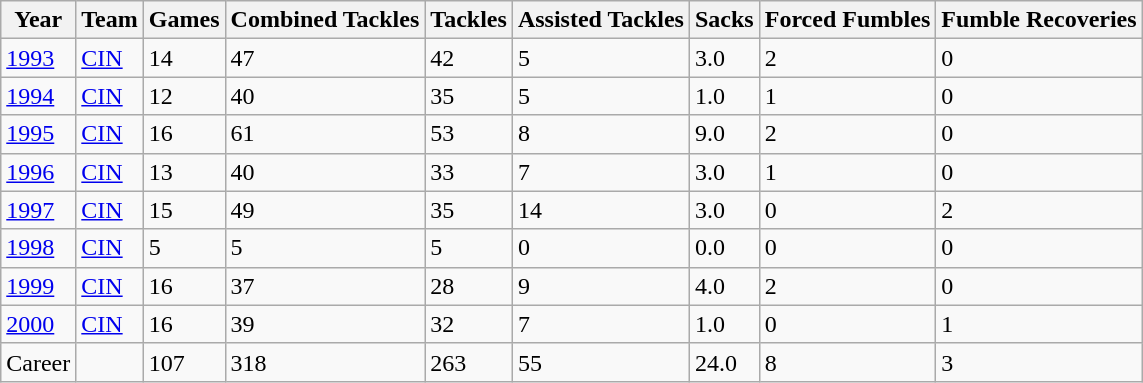<table class="wikitable">
<tr>
<th>Year</th>
<th>Team</th>
<th>Games</th>
<th>Combined Tackles</th>
<th>Tackles</th>
<th>Assisted Tackles</th>
<th>Sacks</th>
<th>Forced Fumbles</th>
<th>Fumble Recoveries</th>
</tr>
<tr>
<td><a href='#'>1993</a></td>
<td><a href='#'>CIN</a></td>
<td>14</td>
<td>47</td>
<td>42</td>
<td>5</td>
<td>3.0</td>
<td>2</td>
<td>0</td>
</tr>
<tr>
<td><a href='#'>1994</a></td>
<td><a href='#'>CIN</a></td>
<td>12</td>
<td>40</td>
<td>35</td>
<td>5</td>
<td>1.0</td>
<td>1</td>
<td>0</td>
</tr>
<tr>
<td><a href='#'>1995</a></td>
<td><a href='#'>CIN</a></td>
<td>16</td>
<td>61</td>
<td>53</td>
<td>8</td>
<td>9.0</td>
<td>2</td>
<td>0</td>
</tr>
<tr>
<td><a href='#'>1996</a></td>
<td><a href='#'>CIN</a></td>
<td>13</td>
<td>40</td>
<td>33</td>
<td>7</td>
<td>3.0</td>
<td>1</td>
<td>0</td>
</tr>
<tr>
<td><a href='#'>1997</a></td>
<td><a href='#'>CIN</a></td>
<td>15</td>
<td>49</td>
<td>35</td>
<td>14</td>
<td>3.0</td>
<td>0</td>
<td>2</td>
</tr>
<tr>
<td><a href='#'>1998</a></td>
<td><a href='#'>CIN</a></td>
<td>5</td>
<td>5</td>
<td>5</td>
<td>0</td>
<td>0.0</td>
<td>0</td>
<td>0</td>
</tr>
<tr>
<td><a href='#'>1999</a></td>
<td><a href='#'>CIN</a></td>
<td>16</td>
<td>37</td>
<td>28</td>
<td>9</td>
<td>4.0</td>
<td>2</td>
<td>0</td>
</tr>
<tr>
<td><a href='#'>2000</a></td>
<td><a href='#'>CIN</a></td>
<td>16</td>
<td>39</td>
<td>32</td>
<td>7</td>
<td>1.0</td>
<td>0</td>
<td>1</td>
</tr>
<tr>
<td>Career</td>
<td></td>
<td>107</td>
<td>318</td>
<td>263</td>
<td>55</td>
<td>24.0</td>
<td>8</td>
<td>3</td>
</tr>
</table>
